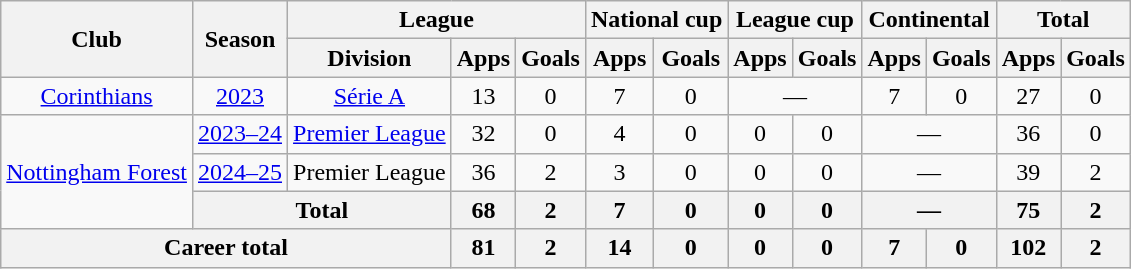<table class="wikitable" style="text-align:center">
<tr>
<th rowspan="2">Club</th>
<th rowspan="2">Season</th>
<th colspan="3">League</th>
<th colspan="2">National cup</th>
<th colspan="2">League cup</th>
<th colspan="2">Continental</th>
<th colspan="2">Total</th>
</tr>
<tr>
<th>Division</th>
<th>Apps</th>
<th>Goals</th>
<th>Apps</th>
<th>Goals</th>
<th>Apps</th>
<th>Goals</th>
<th>Apps</th>
<th>Goals</th>
<th>Apps</th>
<th>Goals</th>
</tr>
<tr>
<td><a href='#'>Corinthians</a></td>
<td><a href='#'>2023</a></td>
<td><a href='#'>Série A</a></td>
<td>13</td>
<td>0</td>
<td>7</td>
<td>0</td>
<td colspan="2">—</td>
<td>7</td>
<td>0</td>
<td>27</td>
<td>0</td>
</tr>
<tr>
<td rowspan="3"><a href='#'>Nottingham Forest</a></td>
<td><a href='#'>2023–24</a></td>
<td><a href='#'>Premier League</a></td>
<td>32</td>
<td>0</td>
<td>4</td>
<td>0</td>
<td>0</td>
<td>0</td>
<td colspan="2">—</td>
<td>36</td>
<td>0</td>
</tr>
<tr>
<td><a href='#'>2024–25</a></td>
<td>Premier League</td>
<td>36</td>
<td>2</td>
<td>3</td>
<td>0</td>
<td>0</td>
<td>0</td>
<td colspan="2">—</td>
<td>39</td>
<td>2</td>
</tr>
<tr>
<th colspan="2">Total</th>
<th>68</th>
<th>2</th>
<th>7</th>
<th>0</th>
<th>0</th>
<th>0</th>
<th colspan="2">—</th>
<th>75</th>
<th>2</th>
</tr>
<tr>
<th colspan="3">Career total</th>
<th>81</th>
<th>2</th>
<th>14</th>
<th>0</th>
<th>0</th>
<th>0</th>
<th>7</th>
<th>0</th>
<th>102</th>
<th>2</th>
</tr>
</table>
